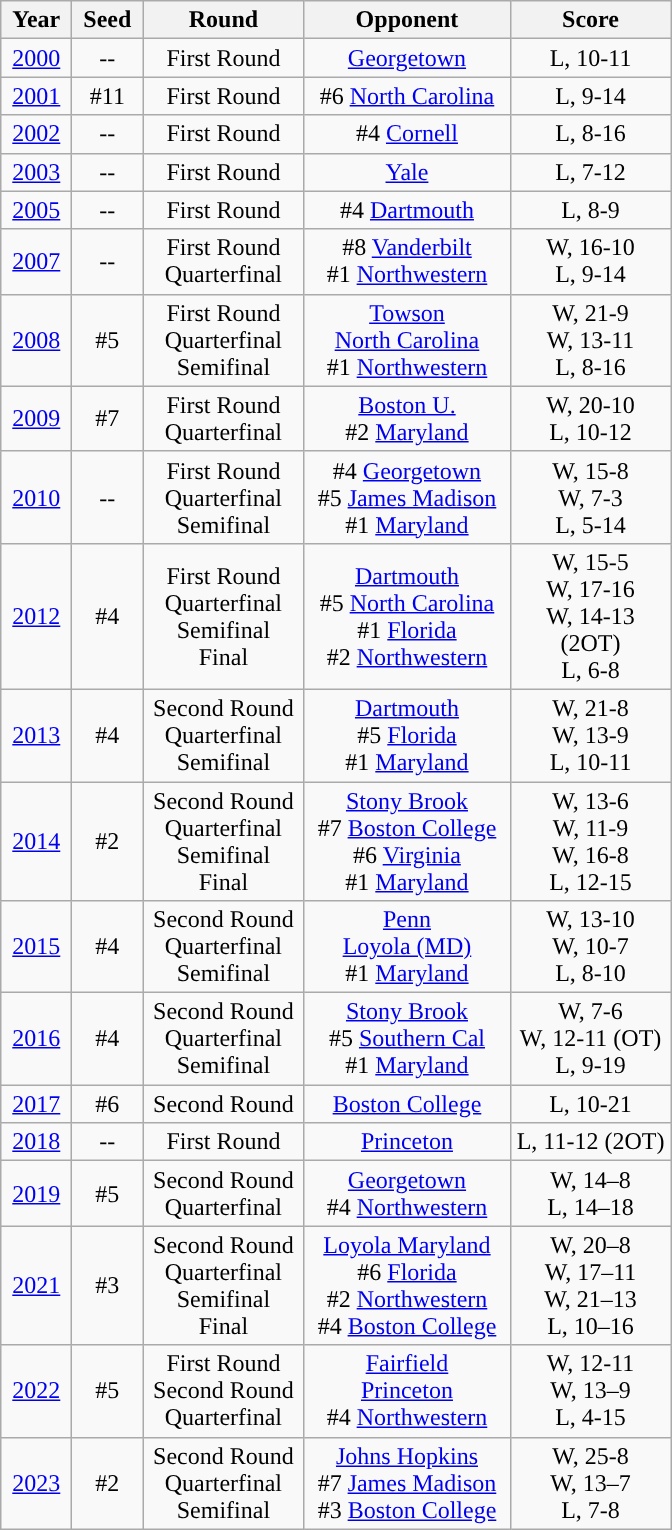<table class="wikitable">
<tr>
<th style="width:40px; ">Year</th>
<th style="width:40px; ">Seed</th>
<th style="width:100px; ">Round</th>
<th style="width:130px; ">Opponent</th>
<th style="width:100px; ">Score</th>
</tr>
<tr align="center">
<td><a href='#'>2000</a></td>
<td>--</td>
<td>First Round</td>
<td><a href='#'>Georgetown</a></td>
<td>L, 10-11</td>
</tr>
<tr align="center">
<td><a href='#'>2001</a></td>
<td>#11</td>
<td>First Round</td>
<td>#6 <a href='#'>North Carolina</a></td>
<td>L, 9-14</td>
</tr>
<tr align="center">
<td><a href='#'>2002</a></td>
<td>--</td>
<td>First Round</td>
<td>#4 <a href='#'>Cornell</a></td>
<td>L, 8-16</td>
</tr>
<tr align="center">
<td><a href='#'>2003</a></td>
<td>--</td>
<td>First Round</td>
<td><a href='#'>Yale</a></td>
<td>L, 7-12</td>
</tr>
<tr align="center">
<td><a href='#'>2005</a></td>
<td>--</td>
<td>First Round</td>
<td>#4 <a href='#'>Dartmouth</a></td>
<td>L, 8-9</td>
</tr>
<tr align="center">
<td><a href='#'>2007</a></td>
<td>--</td>
<td>First Round<br>Quarterfinal</td>
<td>#8 <a href='#'>Vanderbilt</a><br>#1 <a href='#'>Northwestern</a></td>
<td>W, 16-10<br>L, 9-14</td>
</tr>
<tr align="center">
<td><a href='#'>2008</a></td>
<td>#5</td>
<td>First Round<br>Quarterfinal<br>Semifinal</td>
<td><a href='#'>Towson</a><br><a href='#'>North Carolina</a><br>#1 <a href='#'>Northwestern</a></td>
<td>W, 21-9<br>W, 13-11<br>L, 8-16</td>
</tr>
<tr align="center">
<td><a href='#'>2009</a></td>
<td>#7</td>
<td>First Round<br>Quarterfinal</td>
<td><a href='#'>Boston U.</a><br>#2 <a href='#'>Maryland</a></td>
<td>W, 20-10<br>L, 10-12</td>
</tr>
<tr align="center">
<td><a href='#'>2010</a></td>
<td>--</td>
<td>First Round<br>Quarterfinal<br>Semifinal</td>
<td>#4 <a href='#'>Georgetown</a><br>#5 <a href='#'>James Madison</a><br>#1 <a href='#'>Maryland</a></td>
<td>W, 15-8<br>W, 7-3<br>L, 5-14</td>
</tr>
<tr align="center">
<td><a href='#'>2012</a></td>
<td>#4</td>
<td>First Round<br>Quarterfinal<br>Semifinal<br>Final</td>
<td><a href='#'>Dartmouth</a><br>#5 <a href='#'>North Carolina</a><br>#1 <a href='#'>Florida</a><br>#2 <a href='#'>Northwestern</a></td>
<td>W, 15-5<br>W, 17-16<br>W, 14-13 (2OT)<br>L, 6-8</td>
</tr>
<tr align="center">
<td><a href='#'>2013</a></td>
<td>#4</td>
<td>Second Round<br>Quarterfinal<br>Semifinal</td>
<td><a href='#'>Dartmouth</a><br>#5 <a href='#'>Florida</a><br>#1 <a href='#'>Maryland</a></td>
<td>W, 21-8<br>W, 13-9<br>L, 10-11</td>
</tr>
<tr align="center">
<td><a href='#'>2014</a></td>
<td>#2</td>
<td>Second Round<br>Quarterfinal<br>Semifinal<br>Final</td>
<td><a href='#'>Stony Brook</a><br>#7 <a href='#'>Boston College</a><br>#6 <a href='#'>Virginia</a><br>#1 <a href='#'>Maryland</a></td>
<td>W, 13-6<br>W, 11-9<br>W, 16-8<br>L, 12-15</td>
</tr>
<tr align="center">
<td><a href='#'>2015</a></td>
<td>#4</td>
<td>Second Round<br>Quarterfinal<br>Semifinal</td>
<td><a href='#'>Penn</a><br><a href='#'>Loyola (MD)</a><br>#1 <a href='#'>Maryland</a></td>
<td>W, 13-10<br>W, 10-7<br>L, 8-10</td>
</tr>
<tr align="center">
<td><a href='#'>2016</a></td>
<td>#4</td>
<td>Second Round<br>Quarterfinal<br>Semifinal</td>
<td><a href='#'>Stony Brook</a><br>#5 <a href='#'>Southern Cal</a><br>#1 <a href='#'>Maryland</a></td>
<td>W, 7-6<br>W, 12-11 (OT)<br>L, 9-19</td>
</tr>
<tr align="center">
<td><a href='#'>2017</a></td>
<td>#6</td>
<td>Second Round</td>
<td><a href='#'>Boston College</a></td>
<td>L, 10-21</td>
</tr>
<tr align="center">
<td><a href='#'>2018</a></td>
<td>--</td>
<td>First Round</td>
<td><a href='#'>Princeton</a></td>
<td>L, 11-12 (2OT)</td>
</tr>
<tr align="center">
<td><a href='#'>2019</a></td>
<td>#5</td>
<td>Second Round<br>Quarterfinal</td>
<td><a href='#'>Georgetown</a><br>#4 <a href='#'>Northwestern</a></td>
<td>W, 14–8<br>L, 14–18</td>
</tr>
<tr align="center">
<td><a href='#'>2021</a></td>
<td>#3</td>
<td>Second Round<br>Quarterfinal<br>Semifinal<br>Final</td>
<td><a href='#'>Loyola Maryland</a><br>#6 <a href='#'>Florida</a><br>#2 <a href='#'>Northwestern</a><br>#4 <a href='#'>Boston College</a></td>
<td>W, 20–8<br>W, 17–11<br>W, 21–13<br>L, 10–16</td>
</tr>
<tr align="center">
<td><a href='#'>2022</a></td>
<td>#5</td>
<td>First Round<br>Second Round<br>Quarterfinal</td>
<td><a href='#'>Fairfield</a><br> <a href='#'>Princeton</a><br>#4 <a href='#'>Northwestern</a></td>
<td>W, 12-11<br>W, 13–9<br>L, 4-15</td>
</tr>
<tr align="center">
<td><a href='#'>2023</a></td>
<td>#2</td>
<td>Second Round<br>Quarterfinal<br>Semifinal</td>
<td><a href='#'>Johns Hopkins</a><br>#7 <a href='#'>James Madison</a><br>#3 <a href='#'>Boston College</a></td>
<td>W, 25-8<br>W, 13–7<br>L, 7-8</td>
</tr>
</table>
